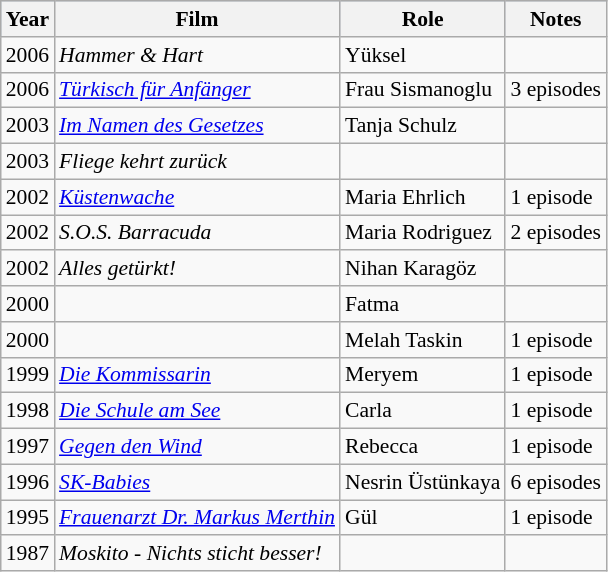<table class="wikitable" style="font-size: 90%;">
<tr style="background:#B0C4DE;">
<th>Year</th>
<th>Film</th>
<th>Role</th>
<th>Notes</th>
</tr>
<tr>
<td>2006</td>
<td><em>Hammer & Hart</em></td>
<td>Yüksel</td>
<td></td>
</tr>
<tr>
<td>2006</td>
<td><em><a href='#'>Türkisch für Anfänger</a></em></td>
<td>Frau Sismanoglu</td>
<td>3 episodes</td>
</tr>
<tr>
<td>2003</td>
<td><em><a href='#'>Im Namen des Gesetzes</a></em></td>
<td>Tanja Schulz</td>
<td></td>
</tr>
<tr>
<td>2003</td>
<td><em>Fliege kehrt zurück</em></td>
<td></td>
<td></td>
</tr>
<tr>
<td>2002</td>
<td><em><a href='#'>Küstenwache</a></em></td>
<td>Maria Ehrlich</td>
<td>1 episode</td>
</tr>
<tr>
<td>2002</td>
<td><em>S.O.S. Barracuda</em></td>
<td>Maria Rodriguez</td>
<td>2 episodes</td>
</tr>
<tr>
<td>2002</td>
<td><em>Alles getürkt!</em></td>
<td>Nihan Karagöz</td>
<td></td>
</tr>
<tr>
<td>2000</td>
<td><em></em></td>
<td>Fatma</td>
<td></td>
</tr>
<tr>
<td>2000</td>
<td><em></em></td>
<td>Melah Taskin</td>
<td>1 episode</td>
</tr>
<tr>
<td>1999</td>
<td><em><a href='#'>Die Kommissarin</a></em></td>
<td>Meryem</td>
<td>1 episode</td>
</tr>
<tr>
<td>1998</td>
<td><em><a href='#'>Die Schule am See</a></em></td>
<td>Carla</td>
<td>1 episode</td>
</tr>
<tr>
<td>1997</td>
<td><em><a href='#'>Gegen den Wind</a></em></td>
<td>Rebecca</td>
<td>1 episode</td>
</tr>
<tr>
<td>1996</td>
<td><em><a href='#'>SK-Babies</a></em></td>
<td>Nesrin Üstünkaya</td>
<td>6 episodes</td>
</tr>
<tr>
<td>1995</td>
<td><em><a href='#'>Frauenarzt Dr. Markus Merthin</a></em></td>
<td>Gül</td>
<td>1 episode</td>
</tr>
<tr>
<td>1987</td>
<td><em>Moskito - Nichts sticht besser!</em></td>
<td></td>
<td></td>
</tr>
</table>
